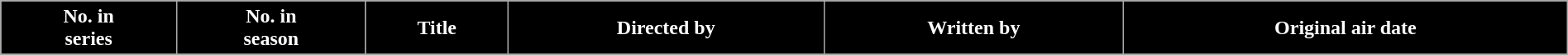<table class="wikitable plainrowheaders" style="width: 100%; margin-right: 0;">
<tr>
<th style="background: #000000; color: #ffffff;">No. in<br>series</th>
<th style="background: #000000; color: #ffffff;">No. in<br>season</th>
<th style="background: #000000; color: #ffffff;">Title</th>
<th style="background: #000000; color: #ffffff;">Directed by</th>
<th style="background: #000000; color: #ffffff;">Written by</th>
<th style="background: #000000; color: #ffffff;">Original air date</th>
</tr>
<tr>
</tr>
</table>
